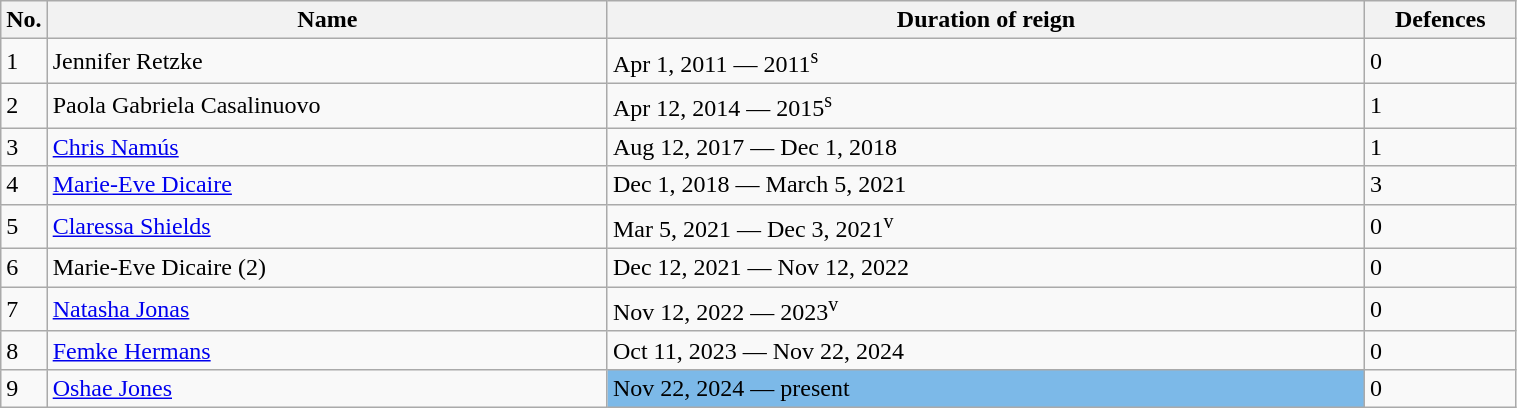<table class="wikitable" width=80%>
<tr>
<th width=3%>No.</th>
<th width=37%>Name</th>
<th width=50%>Duration of reign</th>
<th width=10%>Defences</th>
</tr>
<tr>
<td>1</td>
<td align=left> Jennifer Retzke</td>
<td>Apr 1, 2011 — 2011<sup>s</sup></td>
<td>0</td>
</tr>
<tr>
<td>2</td>
<td align=left> Paola Gabriela Casalinuovo</td>
<td>Apr 12, 2014 — 2015<sup>s</sup></td>
<td>1</td>
</tr>
<tr>
<td>3</td>
<td align=left> <a href='#'>Chris Namús</a></td>
<td>Aug 12, 2017 — Dec 1, 2018</td>
<td>1</td>
</tr>
<tr>
<td>4</td>
<td align=left> <a href='#'>Marie-Eve Dicaire</a></td>
<td>Dec 1, 2018 — March 5, 2021</td>
<td>3</td>
</tr>
<tr>
<td>5</td>
<td align=left> <a href='#'>Claressa Shields</a></td>
<td>Mar 5, 2021 — Dec 3, 2021<sup>v</sup></td>
<td>0</td>
</tr>
<tr>
<td>6</td>
<td align=left> Marie-Eve Dicaire (2)</td>
<td>Dec 12, 2021 — Nov 12, 2022</td>
<td>0</td>
</tr>
<tr>
<td>7</td>
<td align=left> <a href='#'>Natasha Jonas</a></td>
<td>Nov 12, 2022 — 2023<sup>v</sup></td>
<td>0</td>
</tr>
<tr>
<td>8</td>
<td align=left> <a href='#'>Femke Hermans</a></td>
<td>Oct 11, 2023 — Nov 22, 2024</td>
<td>0</td>
</tr>
<tr>
<td>9</td>
<td align=left> <a href='#'>Oshae Jones</a></td>
<td style="background:#7CB9E8;" width=5px>Nov 22, 2024 — present</td>
<td>0</td>
</tr>
</table>
